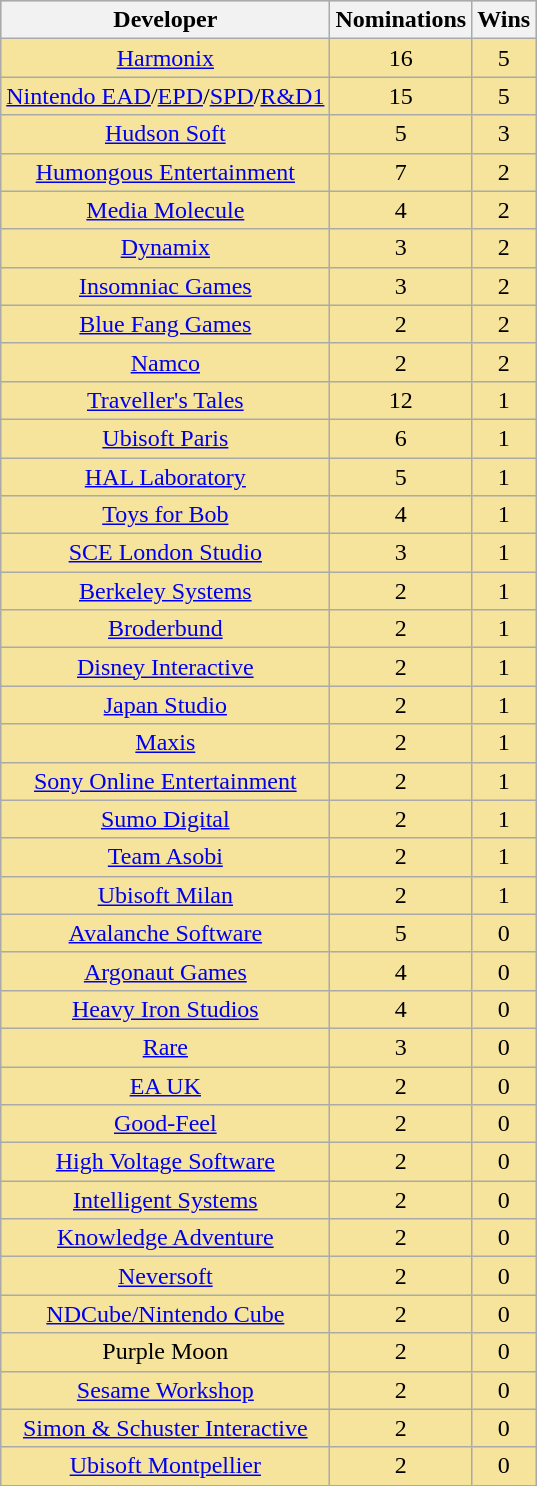<table class="wikitable sortable plainrowheaders" rowspan="2" style="text-align:center; background: #f6e39c">
<tr>
<th scope="col">Developer</th>
<th scope="col">Nominations</th>
<th scope="col">Wins</th>
</tr>
<tr>
<td><a href='#'>Harmonix</a></td>
<td>16</td>
<td>5</td>
</tr>
<tr>
<td><a href='#'>Nintendo EAD</a>/<a href='#'>EPD</a>/<a href='#'>SPD</a>/<a href='#'>R&D1</a></td>
<td>15</td>
<td>5</td>
</tr>
<tr>
<td><a href='#'>Hudson Soft</a></td>
<td>5</td>
<td>3</td>
</tr>
<tr>
<td><a href='#'>Humongous Entertainment</a></td>
<td>7</td>
<td>2</td>
</tr>
<tr>
<td><a href='#'>Media Molecule</a></td>
<td>4</td>
<td>2</td>
</tr>
<tr>
<td><a href='#'>Dynamix</a></td>
<td>3</td>
<td>2</td>
</tr>
<tr>
<td><a href='#'>Insomniac Games</a></td>
<td>3</td>
<td>2</td>
</tr>
<tr>
<td><a href='#'>Blue Fang Games</a></td>
<td>2</td>
<td>2</td>
</tr>
<tr>
<td><a href='#'>Namco</a></td>
<td>2</td>
<td>2</td>
</tr>
<tr>
<td><a href='#'>Traveller's Tales</a></td>
<td>12</td>
<td>1</td>
</tr>
<tr>
<td><a href='#'>Ubisoft Paris</a></td>
<td>6</td>
<td>1</td>
</tr>
<tr>
<td><a href='#'>HAL Laboratory</a></td>
<td>5</td>
<td>1</td>
</tr>
<tr>
<td><a href='#'>Toys for Bob</a></td>
<td>4</td>
<td>1</td>
</tr>
<tr>
<td><a href='#'>SCE London Studio</a></td>
<td>3</td>
<td>1</td>
</tr>
<tr>
<td><a href='#'>Berkeley Systems</a></td>
<td>2</td>
<td>1</td>
</tr>
<tr>
<td><a href='#'>Broderbund</a></td>
<td>2</td>
<td>1</td>
</tr>
<tr>
<td><a href='#'>Disney Interactive</a></td>
<td>2</td>
<td>1</td>
</tr>
<tr>
<td><a href='#'>Japan Studio</a></td>
<td>2</td>
<td>1</td>
</tr>
<tr>
<td><a href='#'>Maxis</a></td>
<td>2</td>
<td>1</td>
</tr>
<tr>
<td><a href='#'>Sony Online Entertainment</a></td>
<td>2</td>
<td>1</td>
</tr>
<tr>
<td><a href='#'>Sumo Digital</a></td>
<td>2</td>
<td>1</td>
</tr>
<tr>
<td><a href='#'>Team Asobi</a></td>
<td>2</td>
<td>1</td>
</tr>
<tr>
<td><a href='#'>Ubisoft Milan</a></td>
<td>2</td>
<td>1</td>
</tr>
<tr>
<td><a href='#'>Avalanche Software</a></td>
<td>5</td>
<td>0</td>
</tr>
<tr>
<td><a href='#'>Argonaut Games</a></td>
<td>4</td>
<td>0</td>
</tr>
<tr>
<td><a href='#'>Heavy Iron Studios</a></td>
<td>4</td>
<td>0</td>
</tr>
<tr>
<td><a href='#'>Rare</a></td>
<td>3</td>
<td>0</td>
</tr>
<tr>
<td><a href='#'>EA UK</a></td>
<td>2</td>
<td>0</td>
</tr>
<tr>
<td><a href='#'>Good-Feel</a></td>
<td>2</td>
<td>0</td>
</tr>
<tr>
<td><a href='#'>High Voltage Software</a></td>
<td>2</td>
<td>0</td>
</tr>
<tr>
<td><a href='#'>Intelligent Systems</a></td>
<td>2</td>
<td>0</td>
</tr>
<tr>
<td><a href='#'>Knowledge Adventure</a></td>
<td>2</td>
<td>0</td>
</tr>
<tr>
<td><a href='#'>Neversoft</a></td>
<td>2</td>
<td>0</td>
</tr>
<tr>
<td><a href='#'>NDCube/Nintendo Cube</a></td>
<td>2</td>
<td>0</td>
</tr>
<tr>
<td>Purple Moon</td>
<td>2</td>
<td>0</td>
</tr>
<tr>
<td><a href='#'>Sesame Workshop</a></td>
<td>2</td>
<td>0</td>
</tr>
<tr>
<td><a href='#'>Simon & Schuster Interactive</a></td>
<td>2</td>
<td>0</td>
</tr>
<tr>
<td><a href='#'>Ubisoft Montpellier</a></td>
<td>2</td>
<td>0</td>
</tr>
</table>
